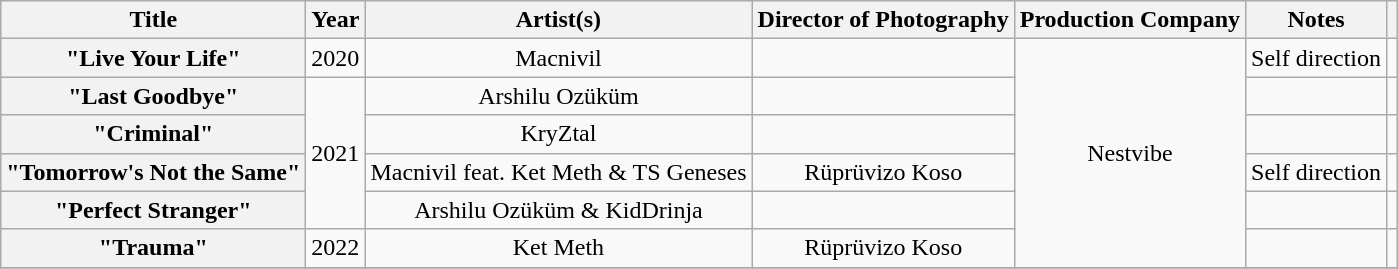<table class="wikitable sortable plainrowheaders" style="text-align:center;">
<tr>
<th scope="col">Title</th>
<th scope="col">Year</th>
<th scope="col">Artist(s)</th>
<th scope="col">Director of Photography</th>
<th scope="col">Production Company</th>
<th scope="col" class="unsortable">Notes</th>
<th scope="col" class="unsortable"></th>
</tr>
<tr>
<th scope="row">"Live Your Life"</th>
<td>2020</td>
<td>Macnivil</td>
<td></td>
<td rowspan=6>Nestvibe</td>
<td style="text-align:left;">Self direction</td>
<td style="text-align:center;"></td>
</tr>
<tr>
<th scope="row">"Last Goodbye"</th>
<td rowspan="4">2021</td>
<td>Arshilu Ozüküm</td>
<td></td>
<td style="text-align:left;"></td>
<td style="text-align:center;"></td>
</tr>
<tr>
<th scope="row">"Criminal"</th>
<td>KryZtal</td>
<td></td>
<td style="text-align:left;"></td>
<td style="text-align:center;"></td>
</tr>
<tr>
<th scope="row">"Tomorrow's Not the Same"</th>
<td>Macnivil feat. Ket Meth & TS Geneses</td>
<td>Rüprüvizo Koso</td>
<td style="text-align:left;">Self direction</td>
<td style="text-align:center;"></td>
</tr>
<tr>
<th scope="row">"Perfect Stranger"</th>
<td>Arshilu Ozüküm & KidDrinja</td>
<td></td>
<td style="text-align:left;"></td>
<td style="text-align:center;"></td>
</tr>
<tr>
<th scope="row">"Trauma"</th>
<td>2022</td>
<td>Ket Meth</td>
<td>Rüprüvizo Koso</td>
<td style="text-align:left;"></td>
<td style="text-align:center;"></td>
</tr>
<tr>
</tr>
</table>
